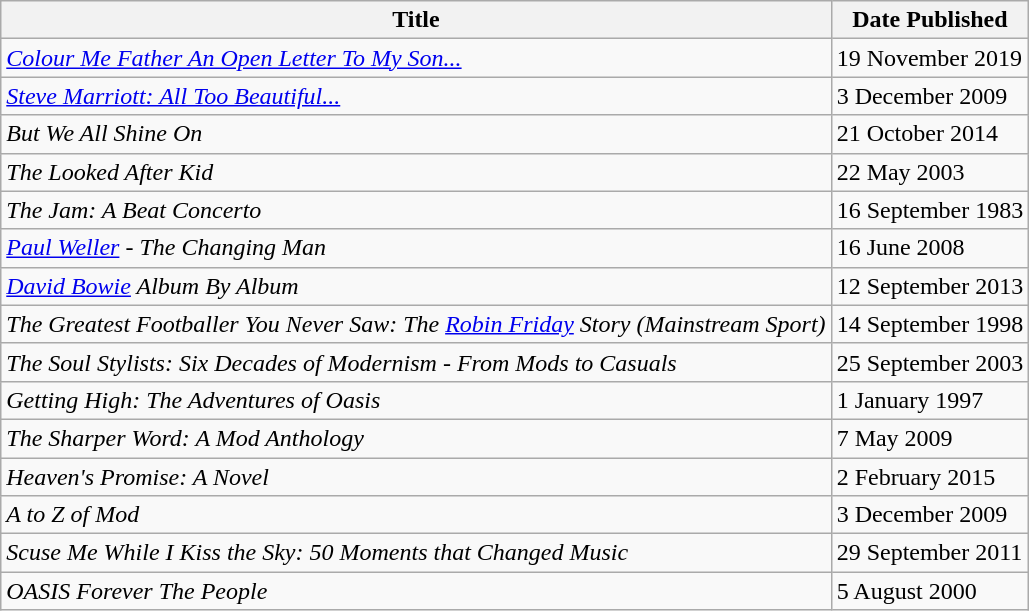<table class="wikitable sortable">
<tr>
<th>Title</th>
<th>Date Published</th>
</tr>
<tr>
<td><em><a href='#'>Colour Me Father An Open Letter To My Son...</a></em></td>
<td>19 November 2019</td>
</tr>
<tr>
<td><em><a href='#'>Steve Marriott: All Too Beautiful...</a></em></td>
<td>3 December 2009</td>
</tr>
<tr>
<td><em>But We All Shine On</em></td>
<td>21 October 2014</td>
</tr>
<tr>
<td><em>The Looked After Kid</em></td>
<td>22 May 2003</td>
</tr>
<tr>
<td><em>The Jam: A Beat Concerto</em></td>
<td>16 September 1983</td>
</tr>
<tr>
<td><em><a href='#'>Paul Weller</a> - The Changing Man</em></td>
<td>16 June 2008</td>
</tr>
<tr>
<td><em><a href='#'>David Bowie</a> Album By Album</em></td>
<td>12 September 2013</td>
</tr>
<tr>
<td><em>The Greatest Footballer You Never Saw: The <a href='#'>Robin Friday</a> Story (Mainstream Sport)</em></td>
<td>14 September 1998</td>
</tr>
<tr>
<td><em>The Soul Stylists: Six Decades of Modernism - From Mods to Casuals</em></td>
<td>25 September 2003</td>
</tr>
<tr>
<td><em>Getting High: The Adventures of Oasis</em></td>
<td>1 January 1997</td>
</tr>
<tr>
<td><em>The Sharper Word: A Mod Anthology</em></td>
<td>7 May 2009</td>
</tr>
<tr>
<td><em>Heaven's Promise: A Novel</em></td>
<td>2 February 2015</td>
</tr>
<tr>
<td><em>A to Z of Mod</em></td>
<td>3 December 2009</td>
</tr>
<tr>
<td><em>Scuse Me While I Kiss the Sky: 50 Moments that Changed Music</em></td>
<td>29 September 2011</td>
</tr>
<tr>
<td><em>OASIS Forever The People</em></td>
<td>5 August 2000</td>
</tr>
</table>
